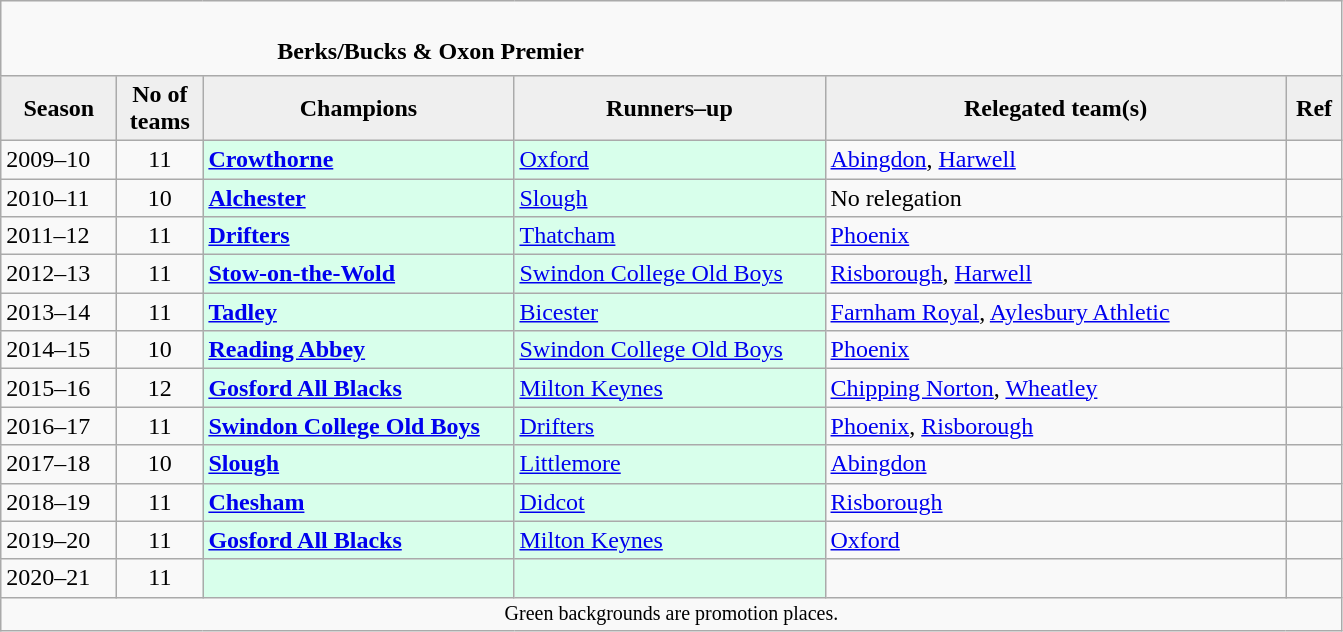<table class="wikitable" style="text-align: left;">
<tr>
<td colspan="11" cellpadding="0" cellspacing="0"><br><table border="0" style="width:100%;" cellpadding="0" cellspacing="0">
<tr>
<td style="width:20%; border:0;"></td>
<td style="border:0;"><strong>Berks/Bucks & Oxon Premier</strong></td>
<td style="width:20%; border:0;"></td>
</tr>
</table>
</td>
</tr>
<tr>
<th style="background:#efefef; width:70px;">Season</th>
<th style="background:#efefef; width:50px;">No of teams</th>
<th style="background:#efefef; width:200px;">Champions</th>
<th style="background:#efefef; width:200px;">Runners–up</th>
<th style="background:#efefef; width:300px;">Relegated team(s)</th>
<th style="background:#efefef; width:30px;">Ref</th>
</tr>
<tr align=left>
<td>2009–10</td>
<td style="text-align: center;">11</td>
<td style="background:#d8ffeb;"><strong><a href='#'>Crowthorne</a></strong></td>
<td style="background:#d8ffeb;"><a href='#'>Oxford</a></td>
<td><a href='#'>Abingdon</a>, <a href='#'>Harwell</a></td>
<td></td>
</tr>
<tr>
<td>2010–11</td>
<td style="text-align: center;">10</td>
<td style="background:#d8ffeb;"><strong><a href='#'>Alchester</a></strong></td>
<td style="background:#d8ffeb;"><a href='#'>Slough</a></td>
<td>No relegation</td>
<td></td>
</tr>
<tr>
<td>2011–12</td>
<td style="text-align: center;">11</td>
<td style="background:#d8ffeb;"><strong><a href='#'>Drifters</a></strong></td>
<td style="background:#d8ffeb;"><a href='#'>Thatcham</a></td>
<td><a href='#'>Phoenix</a></td>
<td></td>
</tr>
<tr>
<td>2012–13</td>
<td style="text-align: center;">11</td>
<td style="background:#d8ffeb;"><strong><a href='#'>Stow-on-the-Wold</a></strong></td>
<td style="background:#d8ffeb;"><a href='#'>Swindon College Old Boys</a></td>
<td><a href='#'>Risborough</a>, <a href='#'>Harwell</a></td>
<td></td>
</tr>
<tr>
<td>2013–14</td>
<td style="text-align: center;">11</td>
<td style="background:#d8ffeb;"><strong><a href='#'>Tadley</a></strong></td>
<td style="background:#d8ffeb;"><a href='#'>Bicester</a></td>
<td><a href='#'>Farnham Royal</a>, <a href='#'>Aylesbury Athletic</a></td>
<td></td>
</tr>
<tr>
<td>2014–15</td>
<td style="text-align: center;">10</td>
<td style="background:#d8ffeb;"><strong><a href='#'>Reading Abbey</a></strong></td>
<td style="background:#d8ffeb;"><a href='#'>Swindon College Old Boys</a></td>
<td><a href='#'>Phoenix</a></td>
<td></td>
</tr>
<tr>
<td>2015–16</td>
<td style="text-align: center;">12</td>
<td style="background:#d8ffeb;"><strong><a href='#'>Gosford All Blacks</a></strong></td>
<td style="background:#d8ffeb;"><a href='#'>Milton Keynes</a></td>
<td><a href='#'>Chipping Norton</a>, <a href='#'>Wheatley</a></td>
<td></td>
</tr>
<tr>
<td>2016–17</td>
<td style="text-align: center;">11</td>
<td style="background:#d8ffeb;"><strong><a href='#'>Swindon College Old Boys</a></strong></td>
<td style="background:#d8ffeb;"><a href='#'>Drifters</a></td>
<td><a href='#'>Phoenix</a>, <a href='#'>Risborough</a></td>
<td></td>
</tr>
<tr>
<td>2017–18</td>
<td style="text-align: center;">10</td>
<td style="background:#d8ffeb;"><strong><a href='#'>Slough</a></strong></td>
<td style="background:#d8ffeb;"><a href='#'>Littlemore</a></td>
<td><a href='#'>Abingdon</a></td>
<td></td>
</tr>
<tr>
<td>2018–19</td>
<td style="text-align: center;">11</td>
<td style="background:#d8ffeb;"><strong><a href='#'>Chesham</a></strong></td>
<td style="background:#d8ffeb;"><a href='#'>Didcot</a></td>
<td><a href='#'>Risborough</a></td>
<td></td>
</tr>
<tr>
<td>2019–20</td>
<td style="text-align: center;">11</td>
<td style="background:#d8ffeb;"><strong><a href='#'>Gosford All Blacks</a></strong></td>
<td style="background:#d8ffeb;"><a href='#'>Milton Keynes</a></td>
<td><a href='#'>Oxford</a></td>
<td></td>
</tr>
<tr>
<td>2020–21</td>
<td style="text-align: center;">11</td>
<td style="background:#d8ffeb;"></td>
<td style="background:#d8ffeb;"></td>
<td></td>
<td></td>
</tr>
<tr>
<td colspan="15"  style="border:0; font-size:smaller; text-align:center;">Green backgrounds are promotion places.</td>
</tr>
</table>
